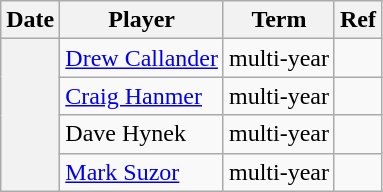<table class="wikitable plainrowheaders">
<tr>
<th>Date</th>
<th>Player</th>
<th>Term</th>
<th>Ref</th>
</tr>
<tr>
<th scope="row" rowspan="4"></th>
<td><a href='#'>Drew Callander</a></td>
<td>multi-year</td>
<td></td>
</tr>
<tr>
<td><a href='#'>Craig Hanmer</a></td>
<td>multi-year</td>
<td></td>
</tr>
<tr>
<td>Dave Hynek</td>
<td>multi-year</td>
<td></td>
</tr>
<tr>
<td><a href='#'>Mark Suzor</a></td>
<td>multi-year</td>
<td></td>
</tr>
</table>
